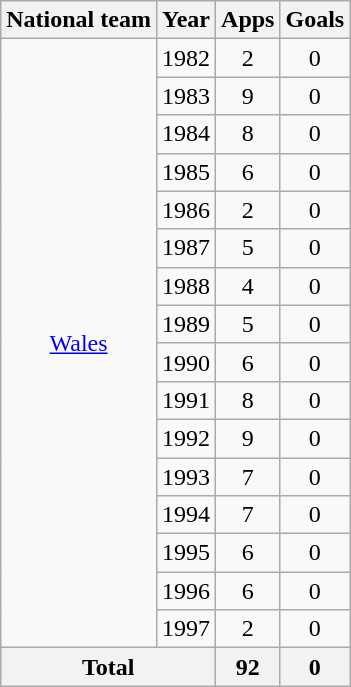<table class="wikitable" style="text-align:center">
<tr>
<th>National team</th>
<th>Year</th>
<th>Apps</th>
<th>Goals</th>
</tr>
<tr>
<td rowspan="16"><a href='#'>Wales</a></td>
<td>1982</td>
<td>2</td>
<td>0</td>
</tr>
<tr>
<td>1983</td>
<td>9</td>
<td>0</td>
</tr>
<tr>
<td>1984</td>
<td>8</td>
<td>0</td>
</tr>
<tr>
<td>1985</td>
<td>6</td>
<td>0</td>
</tr>
<tr>
<td>1986</td>
<td>2</td>
<td>0</td>
</tr>
<tr>
<td>1987</td>
<td>5</td>
<td>0</td>
</tr>
<tr>
<td>1988</td>
<td>4</td>
<td>0</td>
</tr>
<tr>
<td>1989</td>
<td>5</td>
<td>0</td>
</tr>
<tr>
<td>1990</td>
<td>6</td>
<td>0</td>
</tr>
<tr>
<td>1991</td>
<td>8</td>
<td>0</td>
</tr>
<tr>
<td>1992</td>
<td>9</td>
<td>0</td>
</tr>
<tr>
<td>1993</td>
<td>7</td>
<td>0</td>
</tr>
<tr>
<td>1994</td>
<td>7</td>
<td>0</td>
</tr>
<tr>
<td>1995</td>
<td>6</td>
<td>0</td>
</tr>
<tr>
<td>1996</td>
<td>6</td>
<td>0</td>
</tr>
<tr>
<td>1997</td>
<td>2</td>
<td>0</td>
</tr>
<tr>
<th colspan="2">Total</th>
<th>92</th>
<th>0</th>
</tr>
</table>
